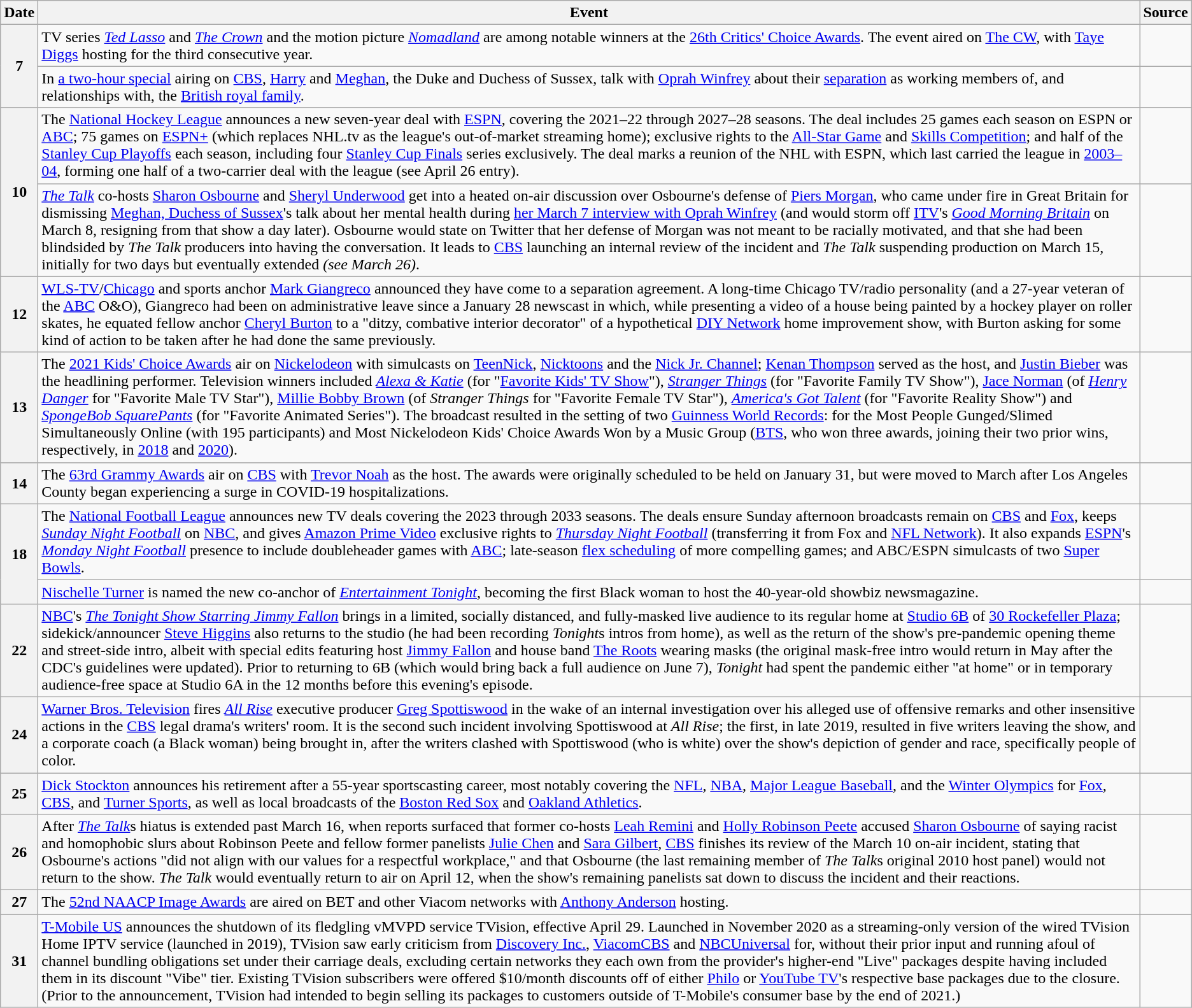<table class=wikitable>
<tr>
<th>Date</th>
<th>Event</th>
<th>Source</th>
</tr>
<tr>
<th rowspan=2>7</th>
<td>TV series <em><a href='#'>Ted Lasso</a></em> and <em><a href='#'>The Crown</a></em> and the motion picture <em><a href='#'>Nomadland</a></em> are among notable winners at the <a href='#'>26th Critics' Choice Awards</a>. The event aired on <a href='#'>The CW</a>, with <a href='#'>Taye Diggs</a> hosting for the third consecutive year.</td>
<td></td>
</tr>
<tr>
<td>In <a href='#'>a two-hour special</a> airing on <a href='#'>CBS</a>, <a href='#'>Harry</a> and <a href='#'>Meghan</a>, the Duke and Duchess of Sussex, talk with <a href='#'>Oprah Winfrey</a> about their <a href='#'>separation</a> as working members of, and relationships with, the <a href='#'>British royal family</a>.</td>
<td></td>
</tr>
<tr>
<th rowspan=2>10</th>
<td>The <a href='#'>National Hockey League</a> announces a new seven-year deal with <a href='#'>ESPN</a>, covering the 2021–22 through 2027–28 seasons. The deal includes 25 games each season on ESPN or <a href='#'>ABC</a>; 75 games on <a href='#'>ESPN+</a> (which replaces NHL.tv as the league's out-of-market streaming home); exclusive rights to the <a href='#'>All-Star Game</a> and <a href='#'>Skills Competition</a>; and half of the <a href='#'>Stanley Cup Playoffs</a> each season, including four <a href='#'>Stanley Cup Finals</a> series exclusively. The deal marks a reunion of the NHL with ESPN, which last carried the league in <a href='#'>2003–04</a>, forming one half of a two-carrier deal with the league (see April 26 entry).</td>
<td></td>
</tr>
<tr>
<td><em><a href='#'>The Talk</a></em> co-hosts <a href='#'>Sharon Osbourne</a> and <a href='#'>Sheryl Underwood</a> get into a heated on-air discussion over Osbourne's defense of <a href='#'>Piers Morgan</a>, who came under fire in Great Britain for dismissing <a href='#'>Meghan, Duchess of Sussex</a>'s talk about her mental health during <a href='#'>her March 7 interview with Oprah Winfrey</a> (and would storm off <a href='#'>ITV</a>'s <em><a href='#'>Good Morning Britain</a></em> on March 8, resigning from that show a day later).  Osbourne would state on Twitter that her defense of Morgan was not meant to be racially motivated, and that she had been blindsided by <em>The Talk</em> producers into having the conversation. It leads to <a href='#'>CBS</a> launching an internal review of the incident and <em>The Talk</em> suspending production on March 15, initially for two days but eventually extended <em>(see March 26)</em>.</td>
<td><br></td>
</tr>
<tr>
<th>12</th>
<td><a href='#'>WLS-TV</a>/<a href='#'>Chicago</a> and sports anchor <a href='#'>Mark Giangreco</a> announced they have come to a separation agreement.  A long-time Chicago TV/radio personality (and a 27-year veteran of the <a href='#'>ABC</a> O&O), Giangreco had been on administrative leave since a January 28 newscast in which, while presenting a video of a house being painted by a hockey player on roller skates, he equated fellow anchor <a href='#'>Cheryl Burton</a> to a "ditzy, combative interior decorator" of a hypothetical <a href='#'>DIY Network</a> home improvement show, with Burton asking for some kind of action to be taken after he had done the same previously.</td>
<td></td>
</tr>
<tr>
<th>13</th>
<td>The <a href='#'>2021 Kids' Choice Awards</a> air on <a href='#'>Nickelodeon</a> with simulcasts on <a href='#'>TeenNick</a>, <a href='#'>Nicktoons</a> and the <a href='#'>Nick Jr. Channel</a>; <a href='#'>Kenan Thompson</a> served as the host, and <a href='#'>Justin Bieber</a> was the headlining performer. Television winners included <em><a href='#'>Alexa & Katie</a></em> (for "<a href='#'>Favorite Kids' TV Show</a>"), <em><a href='#'>Stranger Things</a></em> (for "Favorite Family TV Show"), <a href='#'>Jace Norman</a> (of <em><a href='#'>Henry Danger</a></em> for "Favorite Male TV Star"), <a href='#'>Millie Bobby Brown</a> (of <em>Stranger Things</em> for "Favorite Female TV Star"), <em><a href='#'>America's Got Talent</a></em> (for "Favorite Reality Show") and <em><a href='#'>SpongeBob SquarePants</a></em> (for "Favorite Animated Series"). The broadcast resulted in the setting of two <a href='#'>Guinness World Records</a>: for the Most People Gunged/Slimed Simultaneously Online (with 195 participants) and Most Nickelodeon Kids' Choice Awards Won by a Music Group (<a href='#'>BTS</a>, who won three awards, joining their two prior wins, respectively, in <a href='#'>2018</a> and <a href='#'>2020</a>).</td>
<td><br></td>
</tr>
<tr>
<th>14</th>
<td>The <a href='#'>63rd Grammy Awards</a> air on <a href='#'>CBS</a> with <a href='#'>Trevor Noah</a> as the host. The awards were originally scheduled to be held on January 31, but were moved to March after Los Angeles County began experiencing a surge in COVID-19 hospitalizations.</td>
<td><br></td>
</tr>
<tr>
<th rowspan=2>18</th>
<td>The <a href='#'>National Football League</a> announces new TV deals covering the 2023 through 2033 seasons. The deals ensure Sunday afternoon broadcasts remain on <a href='#'>CBS</a> and <a href='#'>Fox</a>, keeps <em><a href='#'>Sunday Night Football</a></em> on <a href='#'>NBC</a>, and gives <a href='#'>Amazon Prime Video</a> exclusive rights to <em><a href='#'>Thursday Night Football</a></em> (transferring it from Fox and <a href='#'>NFL Network</a>). It also expands <a href='#'>ESPN</a>'s <em><a href='#'>Monday Night Football</a></em> presence to include doubleheader games with <a href='#'>ABC</a>; late-season <a href='#'>flex scheduling</a> of more compelling games; and ABC/ESPN simulcasts of two <a href='#'>Super Bowls</a>.</td>
<td></td>
</tr>
<tr>
<td><a href='#'>Nischelle Turner</a> is named the new co-anchor of <em><a href='#'>Entertainment Tonight</a></em>, becoming the first Black woman to host the 40-year-old showbiz newsmagazine.</td>
<td></td>
</tr>
<tr>
<th>22</th>
<td><a href='#'>NBC</a>'s <em><a href='#'>The Tonight Show Starring Jimmy Fallon</a></em> brings in a limited, socially distanced, and fully-masked live audience to its regular home at <a href='#'>Studio 6B</a> of <a href='#'>30 Rockefeller Plaza</a>; sidekick/announcer <a href='#'>Steve Higgins</a> also returns to the studio (he had been recording <em>Tonight</em>s intros from home), as well as the return of the show's pre-pandemic opening theme and street-side intro, albeit with special edits featuring host <a href='#'>Jimmy Fallon</a> and house band <a href='#'>The Roots</a> wearing masks (the original mask-free intro would return in May after the CDC's guidelines were updated).  Prior to returning to 6B (which would bring back a full audience on June 7), <em>Tonight</em> had spent the pandemic either "at home" or in temporary audience-free space at Studio 6A in the 12 months before this evening's episode.</td>
<td></td>
</tr>
<tr>
<th>24</th>
<td><a href='#'>Warner Bros. Television</a> fires <em><a href='#'>All Rise</a></em> executive producer <a href='#'>Greg Spottiswood</a> in the wake of an internal investigation over his alleged use of offensive remarks and other insensitive actions in the <a href='#'>CBS</a> legal drama's writers' room.  It is the second such incident involving Spottiswood at <em>All Rise</em>; the first, in late 2019, resulted in five writers leaving the show, and a corporate coach (a Black woman) being brought in, after the writers clashed with Spottiswood (who is white) over the show's depiction of gender and race, specifically people of color.</td>
<td></td>
</tr>
<tr>
<th>25</th>
<td><a href='#'>Dick Stockton</a> announces his retirement after a 55-year sportscasting career, most notably covering the <a href='#'>NFL</a>, <a href='#'>NBA</a>, <a href='#'>Major League Baseball</a>, and the <a href='#'>Winter Olympics</a> for <a href='#'>Fox</a>, <a href='#'>CBS</a>, and <a href='#'>Turner Sports</a>, as well as local broadcasts of the <a href='#'>Boston Red Sox</a> and <a href='#'>Oakland Athletics</a>.</td>
<td></td>
</tr>
<tr>
<th>26</th>
<td>After <em><a href='#'>The Talk</a></em>s hiatus is extended past March 16, when reports surfaced that former co-hosts <a href='#'>Leah Remini</a> and <a href='#'>Holly Robinson Peete</a> accused <a href='#'>Sharon Osbourne</a> of saying racist and homophobic slurs about Robinson Peete and fellow former panelists <a href='#'>Julie Chen</a> and <a href='#'>Sara Gilbert</a>, <a href='#'>CBS</a> finishes its review of the March 10 on-air incident, stating that Osbourne's actions "did not align with our values for a respectful workplace," and that Osbourne (the last remaining member of <em>The Talk</em>s original 2010 host panel) would not return to the show. <em>The Talk</em> would eventually return to air on April 12, when the show's remaining panelists sat down to discuss the incident and their reactions.</td>
<td><br><br></td>
</tr>
<tr>
<th>27</th>
<td>The <a href='#'>52nd NAACP Image Awards</a> are aired on BET and other Viacom networks with <a href='#'>Anthony Anderson</a> hosting.</td>
<td></td>
</tr>
<tr>
<th>31</th>
<td><a href='#'>T-Mobile US</a> announces the shutdown of its fledgling vMVPD service TVision, effective April 29. Launched in November 2020 as a streaming-only version of the wired TVision Home IPTV service (launched in 2019), TVision saw early criticism from <a href='#'>Discovery Inc.</a>, <a href='#'>ViacomCBS</a> and <a href='#'>NBCUniversal</a> for, without their prior input and running afoul of channel bundling obligations set under their carriage deals, excluding certain networks they each own from the provider's higher-end "Live" packages despite having included them in its discount "Vibe" tier. Existing TVision subscribers were offered $10/month discounts off of either <a href='#'>Philo</a> or <a href='#'>YouTube TV</a>'s respective base packages due to the closure. (Prior to the announcement, TVision had intended to begin selling its packages to customers outside of T-Mobile's consumer base by the end of 2021.)</td>
<td></td>
</tr>
</table>
